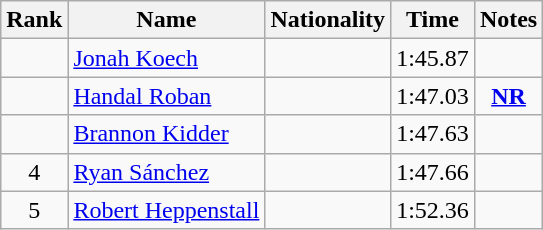<table class="wikitable sortable" style="text-align:center">
<tr>
<th>Rank</th>
<th>Name</th>
<th>Nationality</th>
<th>Time</th>
<th>Notes</th>
</tr>
<tr>
<td></td>
<td align=left><a href='#'>Jonah Koech</a></td>
<td align=left></td>
<td>1:45.87</td>
<td></td>
</tr>
<tr>
<td></td>
<td align=left><a href='#'>Handal Roban</a></td>
<td align=left></td>
<td>1:47.03</td>
<td><strong><a href='#'>NR</a></strong></td>
</tr>
<tr>
<td></td>
<td align=left><a href='#'>Brannon Kidder</a></td>
<td align=left></td>
<td>1:47.63</td>
<td></td>
</tr>
<tr>
<td>4</td>
<td align=left><a href='#'>Ryan Sánchez</a></td>
<td align=left></td>
<td>1:47.66</td>
<td></td>
</tr>
<tr>
<td>5</td>
<td align=left><a href='#'>Robert Heppenstall</a></td>
<td align=left></td>
<td>1:52.36</td>
<td></td>
</tr>
</table>
